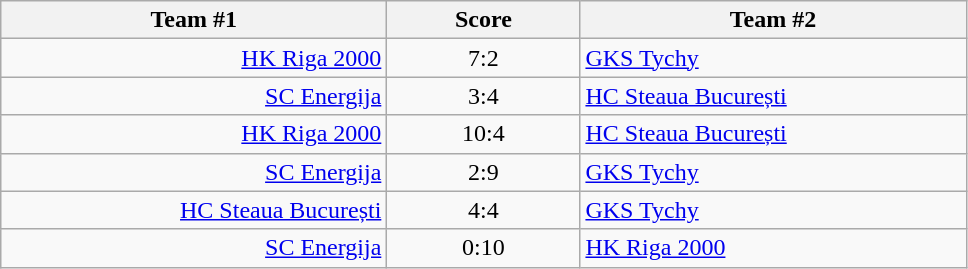<table class="wikitable" style="text-align: center;">
<tr>
<th width=22%>Team #1</th>
<th width=11%>Score</th>
<th width=22%>Team #2</th>
</tr>
<tr>
<td style="text-align: right;"><a href='#'>HK Riga 2000</a> </td>
<td>7:2</td>
<td style="text-align: left;"> <a href='#'>GKS Tychy</a></td>
</tr>
<tr>
<td style="text-align: right;"><a href='#'>SC Energija</a> </td>
<td>3:4</td>
<td style="text-align: left;"> <a href='#'>HC Steaua București</a></td>
</tr>
<tr>
<td style="text-align: right;"><a href='#'>HK Riga 2000</a> </td>
<td>10:4</td>
<td style="text-align: left;"> <a href='#'>HC Steaua București</a></td>
</tr>
<tr>
<td style="text-align: right;"><a href='#'>SC Energija</a> </td>
<td>2:9</td>
<td style="text-align: left;"> <a href='#'>GKS Tychy</a></td>
</tr>
<tr>
<td style="text-align: right;"><a href='#'>HC Steaua București</a> </td>
<td>4:4</td>
<td style="text-align: left;"> <a href='#'>GKS Tychy</a></td>
</tr>
<tr>
<td style="text-align: right;"><a href='#'>SC Energija</a> </td>
<td>0:10</td>
<td style="text-align: left;"> <a href='#'>HK Riga 2000</a></td>
</tr>
</table>
